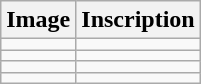<table class="wikitable">
<tr>
<th>Image</th>
<th>Inscription</th>
</tr>
<tr>
<td></td>
<td></td>
</tr>
<tr>
<td></td>
<td></td>
</tr>
<tr>
<td></td>
<td></td>
</tr>
<tr>
<td></td>
<td></td>
</tr>
</table>
